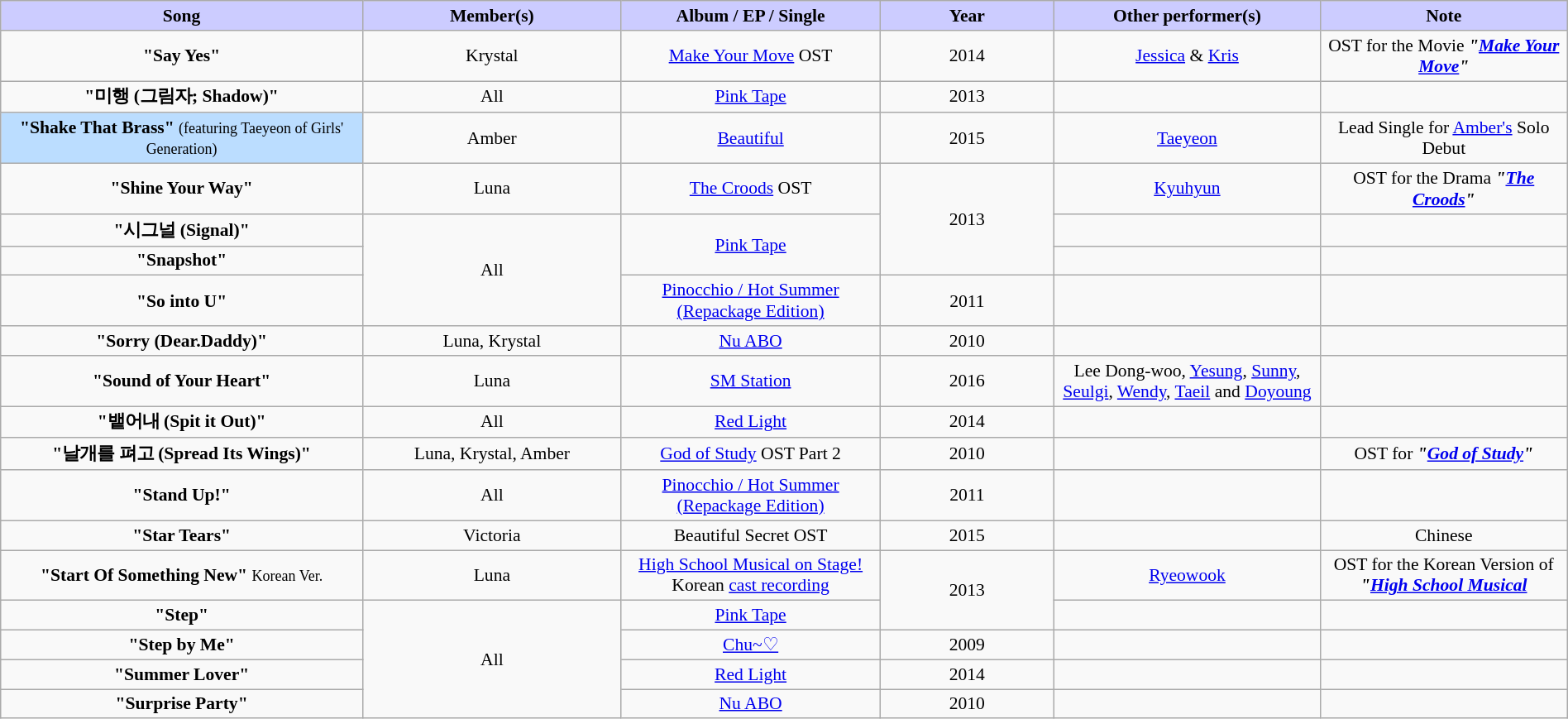<table class="wikitable" style="margin:0.5em auto; clear:both; font-size:.9em; text-align:center; width:100%">
<tr>
<th width="500" style="background: #CCCCFF;">Song</th>
<th width="350" style="background: #CCCCFF;">Member(s)</th>
<th width="350" style="background: #CCCCFF;">Album / EP / Single</th>
<th width="250" style="background: #CCCCFF;">Year</th>
<th width="350" style="background: #CCCCFF;">Other performer(s)</th>
<th width="350" style="background: #CCCCFF;">Note</th>
</tr>
<tr>
<td><strong>"Say Yes"</strong></td>
<td>Krystal</td>
<td><a href='#'>Make Your Move</a> OST</td>
<td>2014</td>
<td><a href='#'>Jessica</a> & <a href='#'>Kris</a></td>
<td>OST for the Movie <strong><em>"<a href='#'>Make Your Move</a>"</em></strong></td>
</tr>
<tr>
<td><strong>"미행 (그림자; Shadow)"</strong></td>
<td>All</td>
<td><a href='#'>Pink Tape</a></td>
<td>2013</td>
<td></td>
<td></td>
</tr>
<tr>
<td style="background: #bbddff"><strong>"Shake That Brass"</strong> <small>(featuring Taeyeon of Girls' Generation)</small></td>
<td>Amber</td>
<td><a href='#'>Beautiful</a></td>
<td>2015</td>
<td><a href='#'>Taeyeon</a></td>
<td>Lead Single for <a href='#'>Amber's</a> Solo Debut</td>
</tr>
<tr>
<td><strong>"Shine Your Way"</strong></td>
<td>Luna</td>
<td><a href='#'>The Croods</a> OST</td>
<td rowspan="3">2013</td>
<td><a href='#'>Kyuhyun</a></td>
<td>OST for the Drama <strong><em>"<a href='#'>The Croods</a>"</em></strong></td>
</tr>
<tr>
<td><strong>"시그널 (Signal)"</strong></td>
<td rowspan="3">All</td>
<td rowspan="2"><a href='#'>Pink Tape</a></td>
<td></td>
<td></td>
</tr>
<tr>
<td><strong>"Snapshot"</strong></td>
<td></td>
<td></td>
</tr>
<tr>
<td><strong>"So into U"</strong></td>
<td><a href='#'>Pinocchio / Hot Summer (Repackage Edition)</a></td>
<td>2011</td>
<td></td>
<td></td>
</tr>
<tr>
<td><strong>"Sorry (Dear.Daddy)"</strong></td>
<td>Luna, Krystal</td>
<td><a href='#'>Nu ABO</a></td>
<td>2010</td>
<td></td>
<td></td>
</tr>
<tr>
<td><strong>"Sound of Your Heart"</strong></td>
<td>Luna</td>
<td><a href='#'>SM Station</a></td>
<td>2016</td>
<td>Lee Dong-woo, <a href='#'>Yesung</a>, <a href='#'>Sunny</a>, <a href='#'>Seulgi</a>, <a href='#'>Wendy</a>, <a href='#'>Taeil</a> and <a href='#'>Doyoung</a></td>
<td></td>
</tr>
<tr>
<td><strong>"뱉어내 (Spit it Out)"</strong></td>
<td>All</td>
<td><a href='#'>Red Light</a></td>
<td>2014</td>
<td></td>
<td></td>
</tr>
<tr>
<td><strong>"날개를 펴고 (Spread Its Wings)"</strong></td>
<td>Luna, Krystal, Amber</td>
<td><a href='#'>God of Study</a> OST Part 2</td>
<td>2010</td>
<td></td>
<td>OST for <strong><em>"<a href='#'>God of Study</a>"</em></strong> </td>
</tr>
<tr>
<td><strong>"Stand Up!"</strong></td>
<td>All</td>
<td><a href='#'>Pinocchio / Hot Summer (Repackage Edition)</a></td>
<td>2011</td>
<td></td>
<td></td>
</tr>
<tr>
<td><strong>"Star Tears"</strong></td>
<td>Victoria</td>
<td>Beautiful Secret OST</td>
<td>2015</td>
<td></td>
<td>Chinese</td>
</tr>
<tr>
<td><strong>"Start Of Something New"</strong> <small>Korean Ver.</small></td>
<td>Luna</td>
<td><a href='#'>High School Musical on Stage!</a> Korean <a href='#'>cast recording</a></td>
<td rowspan="2">2013</td>
<td><a href='#'>Ryeowook</a></td>
<td>OST for the Korean Version of <strong><em>"<a href='#'>High School Musical</a></em></strong></td>
</tr>
<tr>
<td><strong>"Step"</strong></td>
<td rowspan="4">All</td>
<td><a href='#'>Pink Tape</a></td>
<td></td>
<td></td>
</tr>
<tr>
<td><strong>"Step by Me"</strong></td>
<td><a href='#'>Chu~♡</a></td>
<td>2009</td>
<td></td>
<td></td>
</tr>
<tr>
<td><strong>"Summer Lover"</strong></td>
<td><a href='#'>Red Light</a></td>
<td>2014</td>
<td></td>
<td></td>
</tr>
<tr>
<td><strong>"Surprise Party"</strong></td>
<td><a href='#'>Nu ABO</a></td>
<td>2010</td>
<td></td>
<td></td>
</tr>
</table>
